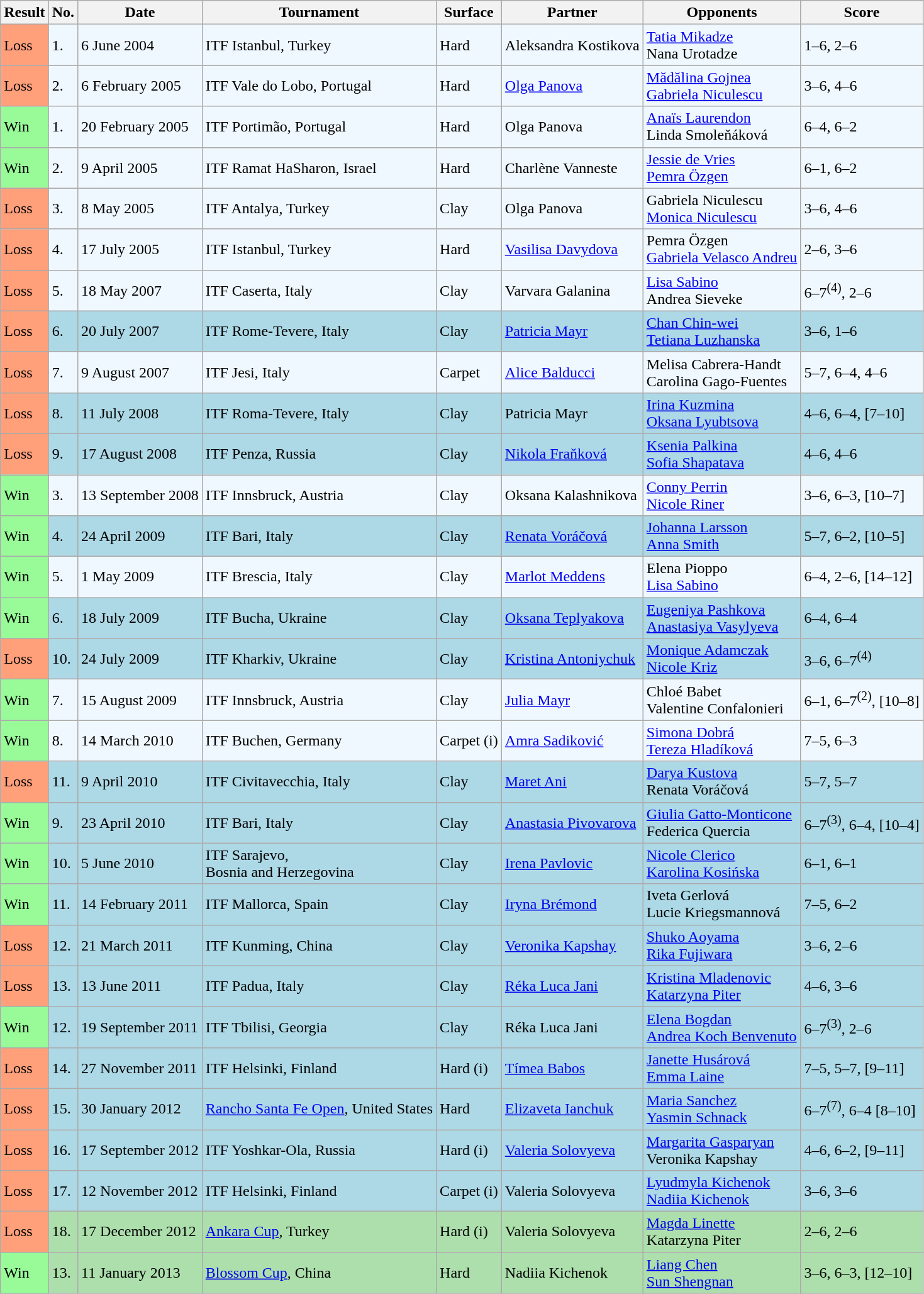<table class="sortable wikitable">
<tr>
<th>Result</th>
<th>No.</th>
<th>Date</th>
<th>Tournament</th>
<th>Surface</th>
<th>Partner</th>
<th>Opponents</th>
<th class="unsortable">Score</th>
</tr>
<tr style="background:#f0f8ff;">
<td style="background:#ffa07a;">Loss</td>
<td>1.</td>
<td>6 June 2004</td>
<td>ITF Istanbul, Turkey</td>
<td>Hard</td>
<td> Aleksandra Kostikova</td>
<td> <a href='#'>Tatia Mikadze</a> <br>  Nana Urotadze</td>
<td>1–6, 2–6</td>
</tr>
<tr style="background:#f0f8ff;">
<td style="background:#ffa07a;">Loss</td>
<td>2.</td>
<td>6 February 2005</td>
<td>ITF Vale do Lobo, Portugal</td>
<td>Hard</td>
<td> <a href='#'>Olga Panova</a></td>
<td> <a href='#'>Mădălina Gojnea</a> <br>  <a href='#'>Gabriela Niculescu</a></td>
<td>3–6, 4–6</td>
</tr>
<tr style="background:#f0f8ff;">
<td style="background:#98fb98;">Win</td>
<td>1.</td>
<td>20 February 2005</td>
<td>ITF Portimão, Portugal</td>
<td>Hard</td>
<td> Olga Panova</td>
<td> <a href='#'>Anaïs Laurendon</a> <br>  Linda Smoleňáková</td>
<td>6–4, 6–2</td>
</tr>
<tr style="background:#f0f8ff;">
<td style="background:#98fb98;">Win</td>
<td>2.</td>
<td>9 April 2005</td>
<td>ITF Ramat HaSharon, Israel</td>
<td>Hard</td>
<td> Charlène Vanneste</td>
<td> <a href='#'>Jessie de Vries</a> <br>  <a href='#'>Pemra Özgen</a></td>
<td>6–1, 6–2</td>
</tr>
<tr style="background:#f0f8ff;">
<td style="background:#ffa07a;">Loss</td>
<td>3.</td>
<td>8 May 2005</td>
<td>ITF Antalya, Turkey</td>
<td>Clay</td>
<td> Olga Panova</td>
<td> Gabriela Niculescu <br>  <a href='#'>Monica Niculescu</a></td>
<td>3–6, 4–6</td>
</tr>
<tr style="background:#f0f8ff;">
<td style="background:#ffa07a;">Loss</td>
<td>4.</td>
<td>17 July 2005</td>
<td>ITF Istanbul, Turkey</td>
<td>Hard</td>
<td> <a href='#'>Vasilisa Davydova</a></td>
<td> Pemra Özgen <br>  <a href='#'>Gabriela Velasco Andreu</a></td>
<td>2–6, 3–6</td>
</tr>
<tr style="background:#f0f8ff;">
<td style="background:#ffa07a;">Loss</td>
<td>5.</td>
<td>18 May 2007</td>
<td>ITF Caserta, Italy</td>
<td>Clay</td>
<td> Varvara Galanina</td>
<td> <a href='#'>Lisa Sabino</a> <br>  Andrea Sieveke</td>
<td>6–7<sup>(4)</sup>, 2–6</td>
</tr>
<tr style="background:lightblue;">
<td style="background:#ffa07a;">Loss</td>
<td>6.</td>
<td>20 July 2007</td>
<td>ITF Rome-Tevere, Italy</td>
<td>Clay</td>
<td> <a href='#'>Patricia Mayr</a></td>
<td> <a href='#'>Chan Chin-wei</a> <br>  <a href='#'>Tetiana Luzhanska</a></td>
<td>3–6, 1–6</td>
</tr>
<tr style="background:#f0f8ff;">
<td style="background:#ffa07a;">Loss</td>
<td>7.</td>
<td>9 August 2007</td>
<td>ITF Jesi, Italy</td>
<td>Carpet</td>
<td> <a href='#'>Alice Balducci</a></td>
<td> Melisa Cabrera-Handt <br>  Carolina Gago-Fuentes</td>
<td>5–7, 6–4, 4–6</td>
</tr>
<tr style="background:lightblue;">
<td style="background:#ffa07a;">Loss</td>
<td>8.</td>
<td>11 July 2008</td>
<td>ITF Roma-Tevere, Italy</td>
<td>Clay</td>
<td> Patricia Mayr</td>
<td> <a href='#'>Irina Kuzmina</a> <br>  <a href='#'>Oksana Lyubtsova</a></td>
<td>4–6, 6–4, [7–10]</td>
</tr>
<tr style="background:lightblue;">
<td style="background:#ffa07a;">Loss</td>
<td>9.</td>
<td>17 August 2008</td>
<td>ITF Penza, Russia</td>
<td>Clay</td>
<td> <a href='#'>Nikola Fraňková</a></td>
<td> <a href='#'>Ksenia Palkina</a> <br>  <a href='#'>Sofia Shapatava</a></td>
<td>4–6, 4–6</td>
</tr>
<tr style="background:#f0f8ff;">
<td style="background:#98fb98;">Win</td>
<td>3.</td>
<td>13 September 2008</td>
<td>ITF Innsbruck, Austria</td>
<td>Clay</td>
<td> Oksana Kalashnikova</td>
<td> <a href='#'>Conny Perrin</a> <br>  <a href='#'>Nicole Riner</a></td>
<td>3–6, 6–3, [10–7]</td>
</tr>
<tr style="background:lightblue;">
<td style="background:#98fb98;">Win</td>
<td>4.</td>
<td>24 April 2009</td>
<td>ITF Bari, Italy</td>
<td>Clay</td>
<td> <a href='#'>Renata Voráčová</a></td>
<td> <a href='#'>Johanna Larsson</a> <br>  <a href='#'>Anna Smith</a></td>
<td>5–7, 6–2, [10–5]</td>
</tr>
<tr style="background:#f0f8ff;">
<td style="background:#98fb98;">Win</td>
<td>5.</td>
<td>1 May 2009</td>
<td>ITF Brescia, Italy</td>
<td>Clay</td>
<td> <a href='#'>Marlot Meddens</a></td>
<td> Elena Pioppo <br>  <a href='#'>Lisa Sabino</a></td>
<td>6–4, 2–6, [14–12]</td>
</tr>
<tr style="background:lightblue;">
<td style="background:#98fb98;">Win</td>
<td>6.</td>
<td>18 July 2009</td>
<td>ITF Bucha, Ukraine</td>
<td>Clay</td>
<td> <a href='#'>Oksana Teplyakova</a></td>
<td> <a href='#'>Eugeniya Pashkova</a> <br>  <a href='#'>Anastasiya Vasylyeva</a></td>
<td>6–4, 6–4</td>
</tr>
<tr style="background:lightblue;">
<td style="background:#ffa07a;">Loss</td>
<td>10.</td>
<td>24 July 2009</td>
<td>ITF Kharkiv, Ukraine</td>
<td>Clay</td>
<td> <a href='#'>Kristina Antoniychuk</a></td>
<td> <a href='#'>Monique Adamczak</a> <br>  <a href='#'>Nicole Kriz</a></td>
<td>3–6, 6–7<sup>(4)</sup></td>
</tr>
<tr style="background:#f0f8ff;">
<td style="background:#98fb98;">Win</td>
<td>7.</td>
<td>15 August 2009</td>
<td>ITF Innsbruck, Austria</td>
<td>Clay</td>
<td> <a href='#'>Julia Mayr</a></td>
<td> Chloé Babet <br>  Valentine Confalonieri</td>
<td>6–1, 6–7<sup>(2)</sup>, [10–8]</td>
</tr>
<tr style="background:#f0f8ff;">
<td style="background:#98fb98;">Win</td>
<td>8.</td>
<td>14 March 2010</td>
<td>ITF Buchen, Germany</td>
<td>Carpet (i)</td>
<td> <a href='#'>Amra Sadiković</a></td>
<td> <a href='#'>Simona Dobrá</a> <br>  <a href='#'>Tereza Hladíková</a></td>
<td>7–5, 6–3</td>
</tr>
<tr style="background:lightblue;">
<td style="background:#ffa07a;">Loss</td>
<td>11.</td>
<td>9 April 2010</td>
<td>ITF Civitavecchia, Italy</td>
<td>Clay</td>
<td> <a href='#'>Maret Ani</a></td>
<td> <a href='#'>Darya Kustova</a> <br>  Renata Voráčová</td>
<td>5–7, 5–7</td>
</tr>
<tr style="background:lightblue;">
<td style="background:#98fb98;">Win</td>
<td>9.</td>
<td>23 April 2010</td>
<td>ITF Bari, Italy</td>
<td>Clay</td>
<td> <a href='#'>Anastasia Pivovarova</a></td>
<td> <a href='#'>Giulia Gatto-Monticone</a> <br>  Federica Quercia</td>
<td>6–7<sup>(3)</sup>, 6–4, [10–4]</td>
</tr>
<tr style="background:lightblue;">
<td style="background:#98fb98;">Win</td>
<td>10.</td>
<td>5 June 2010</td>
<td>ITF Sarajevo, <br>Bosnia and Herzegovina</td>
<td>Clay</td>
<td> <a href='#'>Irena Pavlovic</a></td>
<td> <a href='#'>Nicole Clerico</a> <br>  <a href='#'>Karolina Kosińska</a></td>
<td>6–1, 6–1</td>
</tr>
<tr style="background:lightblue;">
<td style="background:#98fb98;">Win</td>
<td>11.</td>
<td>14 February 2011</td>
<td>ITF Mallorca, Spain</td>
<td>Clay</td>
<td> <a href='#'>Iryna Brémond</a></td>
<td> Iveta Gerlová <br>  Lucie Kriegsmannová</td>
<td>7–5, 6–2</td>
</tr>
<tr style="background:lightblue;">
<td style="background:#ffa07a;">Loss</td>
<td>12.</td>
<td>21 March 2011</td>
<td>ITF Kunming, China</td>
<td>Clay</td>
<td> <a href='#'>Veronika Kapshay</a></td>
<td> <a href='#'>Shuko Aoyama</a> <br>  <a href='#'>Rika Fujiwara</a></td>
<td>3–6, 2–6</td>
</tr>
<tr style="background:lightblue;">
<td style="background:#ffa07a;">Loss</td>
<td>13.</td>
<td>13 June 2011</td>
<td>ITF Padua, Italy</td>
<td>Clay</td>
<td> <a href='#'>Réka Luca Jani</a></td>
<td> <a href='#'>Kristina Mladenovic</a> <br>  <a href='#'>Katarzyna Piter</a></td>
<td>4–6, 3–6</td>
</tr>
<tr style="background:lightblue;">
<td style="background:#98fb98;">Win</td>
<td>12.</td>
<td>19 September 2011</td>
<td>ITF Tbilisi, Georgia</td>
<td>Clay</td>
<td> Réka Luca Jani</td>
<td> <a href='#'>Elena Bogdan</a> <br>  <a href='#'>Andrea Koch Benvenuto</a></td>
<td>6–7<sup>(3)</sup>, 2–6</td>
</tr>
<tr style="background:lightblue;">
<td style="background:#ffa07a;">Loss</td>
<td>14.</td>
<td>27 November 2011</td>
<td>ITF Helsinki, Finland</td>
<td>Hard (i)</td>
<td> <a href='#'>Tímea Babos</a></td>
<td> <a href='#'>Janette Husárová</a> <br>  <a href='#'>Emma Laine</a></td>
<td>7–5, 5–7, [9–11]</td>
</tr>
<tr style="background:lightblue;">
<td style="background:#ffa07a;">Loss</td>
<td>15.</td>
<td>30 January 2012</td>
<td><a href='#'>Rancho Santa Fe Open</a>, United States</td>
<td>Hard</td>
<td> <a href='#'>Elizaveta Ianchuk</a></td>
<td> <a href='#'>Maria Sanchez</a> <br>  <a href='#'>Yasmin Schnack</a></td>
<td>6–7<sup>(7)</sup>, 6–4 [8–10]</td>
</tr>
<tr style="background:lightblue;">
<td style="background:#ffa07a;">Loss</td>
<td>16.</td>
<td>17 September 2012</td>
<td>ITF Yoshkar-Ola, Russia</td>
<td>Hard (i)</td>
<td> <a href='#'>Valeria Solovyeva</a></td>
<td> <a href='#'>Margarita Gasparyan</a> <br>  Veronika Kapshay</td>
<td>4–6, 6–2, [9–11]</td>
</tr>
<tr style="background:lightblue;">
<td style="background:#ffa07a;">Loss</td>
<td>17.</td>
<td>12 November 2012</td>
<td>ITF Helsinki, Finland</td>
<td>Carpet (i)</td>
<td> Valeria Solovyeva</td>
<td> <a href='#'>Lyudmyla Kichenok</a> <br>  <a href='#'>Nadiia Kichenok</a></td>
<td>3–6, 3–6</td>
</tr>
<tr style="background:#addfad;">
<td style="background:#ffa07a;">Loss</td>
<td>18.</td>
<td>17 December 2012</td>
<td><a href='#'>Ankara Cup</a>, Turkey</td>
<td>Hard (i)</td>
<td> Valeria Solovyeva</td>
<td> <a href='#'>Magda Linette</a> <br>  Katarzyna Piter</td>
<td>2–6, 2–6</td>
</tr>
<tr style="background:#addfad;">
<td style="background:#98fb98;">Win</td>
<td>13.</td>
<td>11 January 2013</td>
<td><a href='#'>Blossom Cup</a>, China</td>
<td>Hard</td>
<td> Nadiia Kichenok</td>
<td> <a href='#'>Liang Chen</a> <br>  <a href='#'>Sun Shengnan</a></td>
<td>3–6, 6–3, [12–10]</td>
</tr>
</table>
